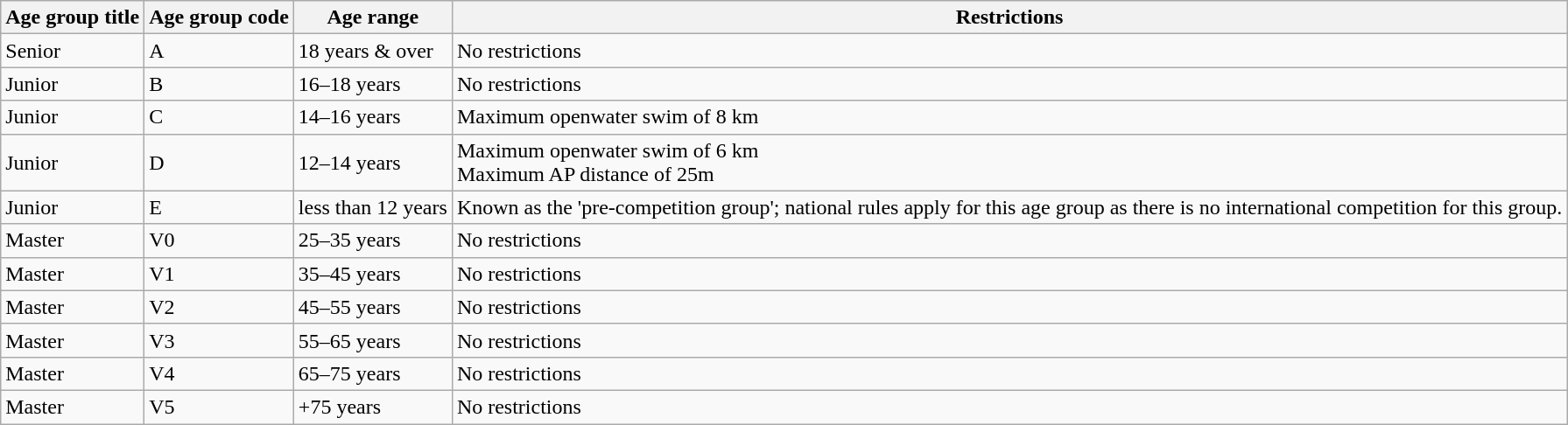<table class="wikitable">
<tr>
<th>Age group title</th>
<th>Age group code</th>
<th>Age range</th>
<th>Restrictions</th>
</tr>
<tr>
<td>Senior</td>
<td>A</td>
<td>18 years & over</td>
<td>No restrictions</td>
</tr>
<tr>
<td>Junior</td>
<td>B</td>
<td>16–18 years</td>
<td>No restrictions</td>
</tr>
<tr>
<td>Junior</td>
<td>C</td>
<td>14–16 years</td>
<td>Maximum openwater swim of 8 km</td>
</tr>
<tr>
<td>Junior</td>
<td>D</td>
<td>12–14 years</td>
<td>Maximum openwater swim of 6 km<br>Maximum AP distance of 25m</td>
</tr>
<tr>
<td>Junior</td>
<td>E</td>
<td>less than 12 years</td>
<td>Known as the 'pre-competition group'; national rules apply for this age group as there is no international competition for this group.</td>
</tr>
<tr>
<td>Master</td>
<td>V0</td>
<td>25–35 years</td>
<td>No restrictions</td>
</tr>
<tr>
<td>Master</td>
<td>V1</td>
<td>35–45 years</td>
<td>No restrictions</td>
</tr>
<tr>
<td>Master</td>
<td>V2</td>
<td>45–55 years</td>
<td>No restrictions</td>
</tr>
<tr>
<td>Master</td>
<td>V3</td>
<td>55–65 years</td>
<td>No restrictions</td>
</tr>
<tr>
<td>Master</td>
<td>V4</td>
<td>65–75 years</td>
<td>No restrictions</td>
</tr>
<tr>
<td>Master</td>
<td>V5</td>
<td>+75 years</td>
<td>No restrictions</td>
</tr>
</table>
